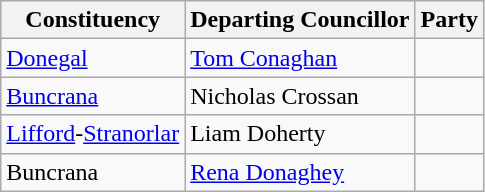<table class="wikitable sortable">
<tr>
<th>Constituency</th>
<th>Departing Councillor</th>
<th colspan="2">Party</th>
</tr>
<tr>
<td><a href='#'>Donegal</a></td>
<td><a href='#'>Tom Conaghan</a></td>
<td></td>
</tr>
<tr>
<td><a href='#'>Buncrana</a></td>
<td>Nicholas Crossan</td>
<td></td>
</tr>
<tr>
<td><a href='#'>Lifford</a>-<a href='#'>Stranorlar</a></td>
<td>Liam Doherty</td>
<td></td>
</tr>
<tr>
<td>Buncrana</td>
<td><a href='#'>Rena Donaghey</a></td>
<td></td>
</tr>
</table>
